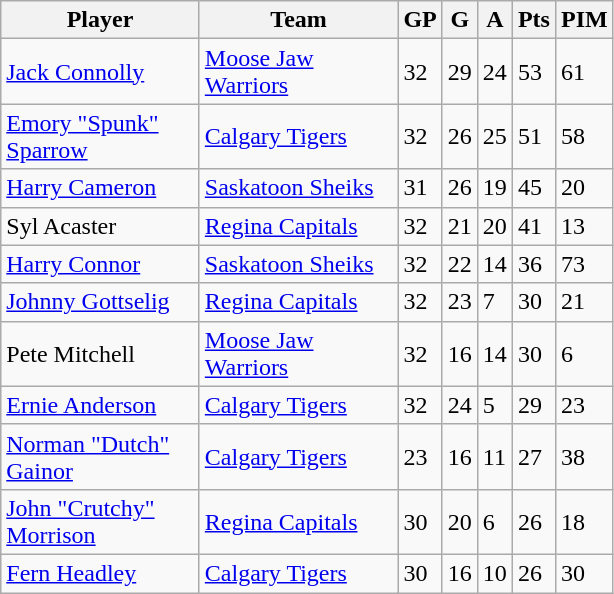<table class="wikitable">
<tr>
<th bgcolor="#DDDDFF" width="125">Player</th>
<th bgcolor="#DDDDFF" width="125">Team</th>
<th bgcolor="#DDDDFF" width="5">GP</th>
<th bgcolor="#DDDDFF" width="5">G</th>
<th bgcolor="#DDDDFF" width="5">A</th>
<th bgcolor="#DDDDFF" width="5">Pts</th>
<th bgcolor="#DDDDFF" width="5">PIM</th>
</tr>
<tr>
<td><a href='#'>Jack Connolly</a></td>
<td><a href='#'>Moose Jaw Warriors</a></td>
<td>32</td>
<td>29</td>
<td>24</td>
<td>53</td>
<td>61</td>
</tr>
<tr>
<td><a href='#'>Emory "Spunk" Sparrow</a></td>
<td><a href='#'>Calgary Tigers</a></td>
<td>32</td>
<td>26</td>
<td>25</td>
<td>51</td>
<td>58</td>
</tr>
<tr>
<td><a href='#'>Harry Cameron</a></td>
<td><a href='#'>Saskatoon Sheiks</a></td>
<td>31</td>
<td>26</td>
<td>19</td>
<td>45</td>
<td>20</td>
</tr>
<tr>
<td>Syl Acaster</td>
<td><a href='#'>Regina Capitals</a></td>
<td>32</td>
<td>21</td>
<td>20</td>
<td>41</td>
<td>13</td>
</tr>
<tr>
<td><a href='#'>Harry Connor</a></td>
<td><a href='#'>Saskatoon Sheiks</a></td>
<td>32</td>
<td>22</td>
<td>14</td>
<td>36</td>
<td>73</td>
</tr>
<tr>
<td><a href='#'>Johnny Gottselig</a></td>
<td><a href='#'>Regina Capitals</a></td>
<td>32</td>
<td>23</td>
<td>7</td>
<td>30</td>
<td>21</td>
</tr>
<tr>
<td>Pete Mitchell</td>
<td><a href='#'>Moose Jaw Warriors</a></td>
<td>32</td>
<td>16</td>
<td>14</td>
<td>30</td>
<td>6</td>
</tr>
<tr>
<td><a href='#'>Ernie Anderson</a></td>
<td><a href='#'>Calgary Tigers</a></td>
<td>32</td>
<td>24</td>
<td>5</td>
<td>29</td>
<td>23</td>
</tr>
<tr>
<td><a href='#'>Norman "Dutch" Gainor</a></td>
<td><a href='#'>Calgary Tigers</a></td>
<td>23</td>
<td>16</td>
<td>11</td>
<td>27</td>
<td>38</td>
</tr>
<tr>
<td><a href='#'>John "Crutchy" Morrison</a></td>
<td><a href='#'>Regina Capitals</a></td>
<td>30</td>
<td>20</td>
<td>6</td>
<td>26</td>
<td>18</td>
</tr>
<tr>
<td><a href='#'>Fern Headley</a></td>
<td><a href='#'>Calgary Tigers</a></td>
<td>30</td>
<td>16</td>
<td>10</td>
<td>26</td>
<td>30</td>
</tr>
</table>
